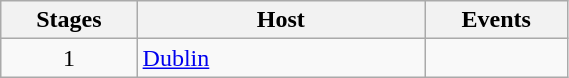<table class="wikitable" style="width:30%;">
<tr>
<th width=40>Stages</th>
<th width=100>Host</th>
<th width=20>Events</th>
</tr>
<tr>
<td align=center>1</td>
<td> <a href='#'>Dublin</a></td>
<td align=center></td>
</tr>
</table>
